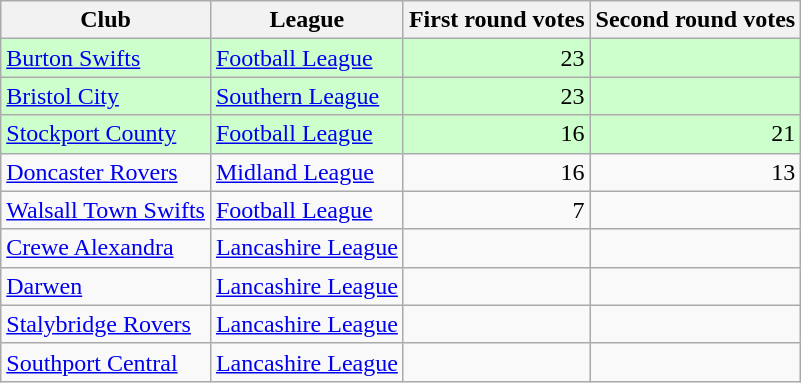<table class=wikitable style=text-align:left>
<tr>
<th>Club</th>
<th>League</th>
<th>First round votes</th>
<th>Second round votes</th>
</tr>
<tr bgcolor=ccffcc>
<td><a href='#'>Burton Swifts</a></td>
<td><a href='#'>Football League</a></td>
<td align=right>23</td>
<td></td>
</tr>
<tr bgcolor=ccffcc>
<td><a href='#'>Bristol City</a></td>
<td><a href='#'>Southern League</a></td>
<td align=right>23</td>
<td></td>
</tr>
<tr bgcolor=ccffcc>
<td><a href='#'>Stockport County</a></td>
<td><a href='#'>Football League</a></td>
<td align=right>16</td>
<td align=right>21</td>
</tr>
<tr>
<td><a href='#'>Doncaster Rovers</a></td>
<td><a href='#'>Midland League</a></td>
<td align=right>16</td>
<td align=right>13</td>
</tr>
<tr>
<td><a href='#'>Walsall Town Swifts</a></td>
<td><a href='#'>Football League</a></td>
<td align=right>7</td>
<td></td>
</tr>
<tr>
<td><a href='#'>Crewe Alexandra</a></td>
<td><a href='#'>Lancashire League</a></td>
<td></td>
<td></td>
</tr>
<tr>
<td><a href='#'>Darwen</a></td>
<td><a href='#'>Lancashire League</a></td>
<td></td>
<td></td>
</tr>
<tr>
<td><a href='#'>Stalybridge Rovers</a></td>
<td><a href='#'>Lancashire League</a></td>
<td></td>
<td></td>
</tr>
<tr>
<td><a href='#'>Southport Central</a></td>
<td><a href='#'>Lancashire League</a></td>
<td></td>
<td></td>
</tr>
</table>
